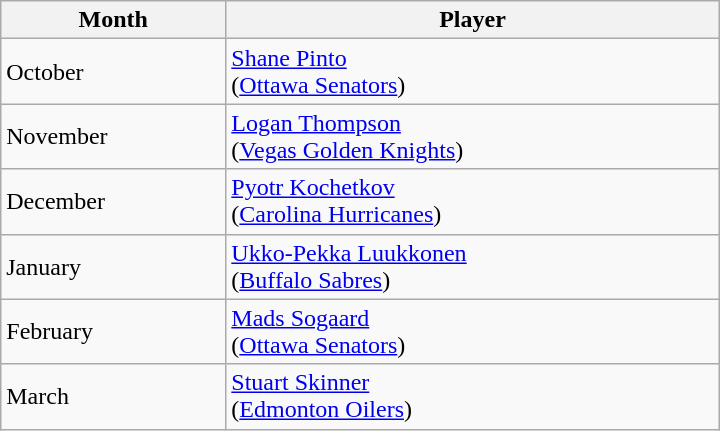<table class="wikitable" style="width:30em;">
<tr>
<th>Month</th>
<th>Player</th>
</tr>
<tr>
<td>October</td>
<td><a href='#'>Shane Pinto</a><br>(<a href='#'>Ottawa Senators</a>)</td>
</tr>
<tr>
<td>November</td>
<td><a href='#'>Logan Thompson</a><br>(<a href='#'>Vegas Golden Knights</a>)</td>
</tr>
<tr>
<td>December</td>
<td><a href='#'>Pyotr Kochetkov</a><br>(<a href='#'>Carolina Hurricanes</a>)</td>
</tr>
<tr>
<td>January</td>
<td><a href='#'>Ukko-Pekka Luukkonen</a><br>(<a href='#'>Buffalo Sabres</a>)</td>
</tr>
<tr>
<td>February</td>
<td><a href='#'>Mads Sogaard</a><br>(<a href='#'>Ottawa Senators</a>)</td>
</tr>
<tr>
<td>March</td>
<td><a href='#'>Stuart Skinner</a><br>(<a href='#'>Edmonton Oilers</a>)</td>
</tr>
</table>
